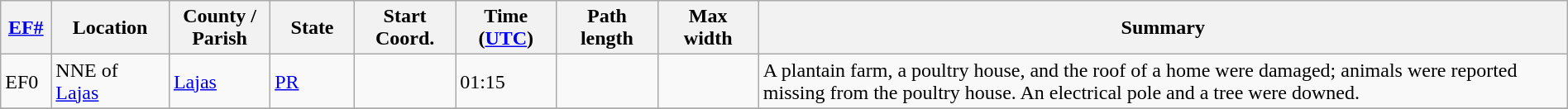<table class="wikitable sortable" style="width:100%;">
<tr>
<th scope="col" style="width:3%; text-align:center;"><a href='#'>EF#</a></th>
<th scope="col" style="width:7%; text-align:center;" class="unsortable">Location</th>
<th scope="col" style="width:6%; text-align:center;" class="unsortable">County / Parish</th>
<th scope="col" style="width:5%; text-align:center;">State</th>
<th scope="col" style="width:6%; text-align:center;">Start Coord.</th>
<th scope="col" style="width:6%; text-align:center;">Time (<a href='#'>UTC</a>)</th>
<th scope="col" style="width:6%; text-align:center;">Path length</th>
<th scope="col" style="width:6%; text-align:center;">Max width</th>
<th scope="col" class="unsortable" style="width:48%; text-align:center;">Summary</th>
</tr>
<tr>
<td bgcolor=>EF0</td>
<td>NNE of <a href='#'>Lajas</a></td>
<td><a href='#'>Lajas</a></td>
<td><a href='#'>PR</a></td>
<td></td>
<td>01:15</td>
<td></td>
<td></td>
<td>A plantain farm, a poultry house, and the roof of a home were damaged; animals were reported missing from the poultry house. An electrical pole and a tree were downed.</td>
</tr>
<tr>
</tr>
</table>
